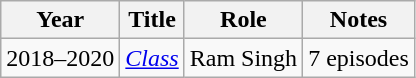<table class="wikitable">
<tr>
<th>Year</th>
<th>Title</th>
<th>Role</th>
<th>Notes</th>
</tr>
<tr>
<td>2018–2020</td>
<td><em><a href='#'>Class</a></em></td>
<td>Ram Singh</td>
<td>7 episodes</td>
</tr>
</table>
